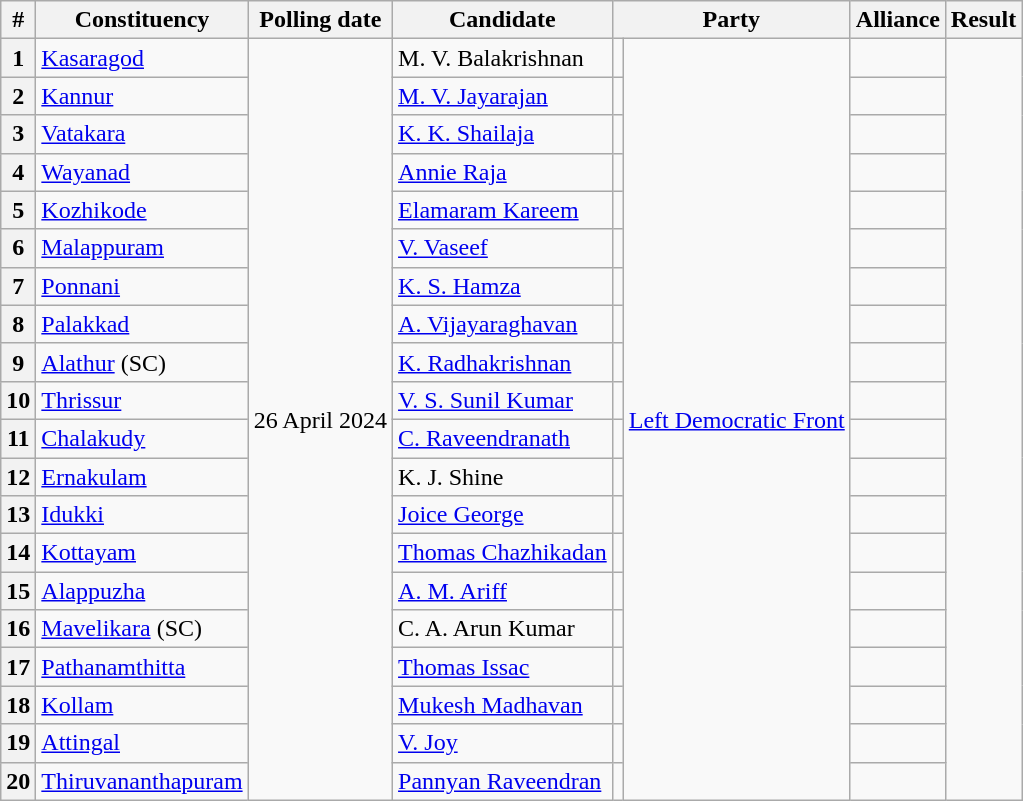<table class= "wikitable sortable">
<tr>
<th>#</th>
<th>Constituency</th>
<th>Polling date</th>
<th>Candidate</th>
<th colspan="2">Party</th>
<th>Alliance</th>
<th>Result</th>
</tr>
<tr>
<th>1</th>
<td><a href='#'>Kasaragod</a></td>
<td rowspan="20">26 April 2024</td>
<td>M. V. Balakrishnan</td>
<td></td>
<td rowspan="20"><a href='#'>Left Democratic Front</a></td>
<td></td>
</tr>
<tr>
<th>2</th>
<td><a href='#'>Kannur</a></td>
<td><a href='#'>M. V. Jayarajan</a></td>
<td></td>
<td></td>
</tr>
<tr>
<th>3</th>
<td><a href='#'>Vatakara</a></td>
<td><a href='#'>K. K. Shailaja</a></td>
<td></td>
<td></td>
</tr>
<tr>
<th>4</th>
<td><a href='#'>Wayanad</a></td>
<td><a href='#'>Annie Raja</a></td>
<td></td>
<td></td>
</tr>
<tr>
<th>5</th>
<td><a href='#'>Kozhikode</a></td>
<td><a href='#'>Elamaram Kareem</a></td>
<td></td>
<td></td>
</tr>
<tr>
<th>6</th>
<td><a href='#'>Malappuram</a></td>
<td><a href='#'>V. Vaseef</a></td>
<td></td>
<td></td>
</tr>
<tr>
<th>7</th>
<td><a href='#'>Ponnani</a></td>
<td><a href='#'>K. S. Hamza</a></td>
<td></td>
<td></td>
</tr>
<tr>
<th>8</th>
<td><a href='#'>Palakkad</a></td>
<td><a href='#'>A. Vijayaraghavan</a></td>
<td></td>
<td></td>
</tr>
<tr>
<th>9</th>
<td><a href='#'>Alathur</a> (SC)</td>
<td><a href='#'>K. Radhakrishnan</a></td>
<td></td>
<td></td>
</tr>
<tr>
<th>10</th>
<td><a href='#'>Thrissur</a></td>
<td><a href='#'>V. S. Sunil Kumar</a></td>
<td></td>
<td></td>
</tr>
<tr>
<th>11</th>
<td><a href='#'>Chalakudy</a></td>
<td><a href='#'>C. Raveendranath</a></td>
<td></td>
<td></td>
</tr>
<tr>
<th>12</th>
<td><a href='#'>Ernakulam</a></td>
<td>K. J. Shine</td>
<td></td>
<td></td>
</tr>
<tr>
<th>13</th>
<td><a href='#'>Idukki</a></td>
<td><a href='#'>Joice George</a></td>
<td></td>
<td></td>
</tr>
<tr>
<th>14</th>
<td><a href='#'>Kottayam</a></td>
<td><a href='#'>Thomas Chazhikadan</a></td>
<td></td>
<td></td>
</tr>
<tr>
<th>15</th>
<td><a href='#'>Alappuzha</a></td>
<td><a href='#'>A. M. Ariff</a></td>
<td></td>
<td></td>
</tr>
<tr>
<th>16</th>
<td><a href='#'>Mavelikara</a> (SC)</td>
<td>C. A. Arun Kumar</td>
<td></td>
<td></td>
</tr>
<tr>
<th>17</th>
<td><a href='#'>Pathanamthitta</a></td>
<td><a href='#'>Thomas Issac</a></td>
<td></td>
<td></td>
</tr>
<tr>
<th>18</th>
<td><a href='#'>Kollam</a></td>
<td><a href='#'>Mukesh Madhavan</a></td>
<td></td>
<td></td>
</tr>
<tr>
<th>19</th>
<td><a href='#'>Attingal</a></td>
<td><a href='#'>V. Joy</a></td>
<td></td>
<td></td>
</tr>
<tr>
<th>20</th>
<td><a href='#'>Thiruvananthapuram</a></td>
<td><a href='#'>Pannyan Raveendran</a></td>
<td></td>
<td></td>
</tr>
</table>
